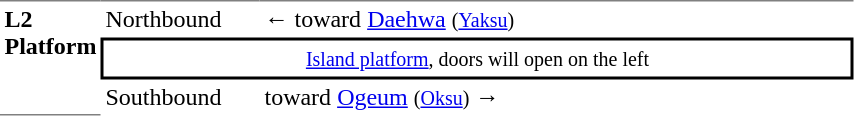<table table border=0 cellspacing=0 cellpadding=3>
<tr>
<td style="border-top:solid 1px gray;border-bottom:solid 1px gray;" width=50 rowspan=10 valign=top><strong>L2<br>Platform</strong></td>
<td style="border-bottom:solid 0px gray;border-top:solid 1px gray;" width=100>Northbound</td>
<td style="border-bottom:solid 0px gray;border-top:solid 1px gray;" width=390>←  toward <a href='#'>Daehwa</a> <small>(<a href='#'>Yaksu</a>)</small></td>
</tr>
<tr>
<td style="border-top:solid 2px black;border-right:solid 2px black;border-left:solid 2px black;border-bottom:solid 2px black;text-align:center;" colspan=2><small><a href='#'>Island platform</a>, doors will open on the left</small></td>
</tr>
<tr>
<td>Southbound</td>
<td>  toward <a href='#'>Ogeum</a> <small>(<a href='#'>Oksu</a>)</small> →</td>
</tr>
</table>
